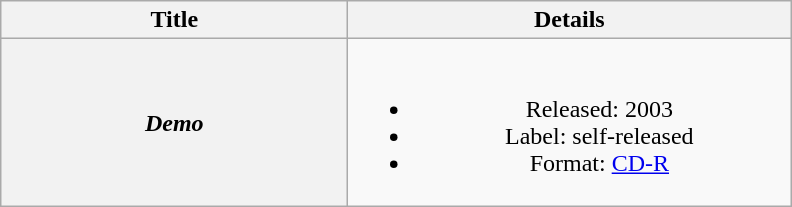<table class="wikitable plainrowheaders" style="text-align:center;">
<tr>
<th scope="col" style="width:14em;">Title</th>
<th scope="col" style="width:18em;">Details</th>
</tr>
<tr>
<th scope="row"><em>Demo</em></th>
<td><br><ul><li>Released: 2003</li><li>Label: self-released</li><li>Format: <a href='#'>CD-R</a></li></ul></td>
</tr>
</table>
